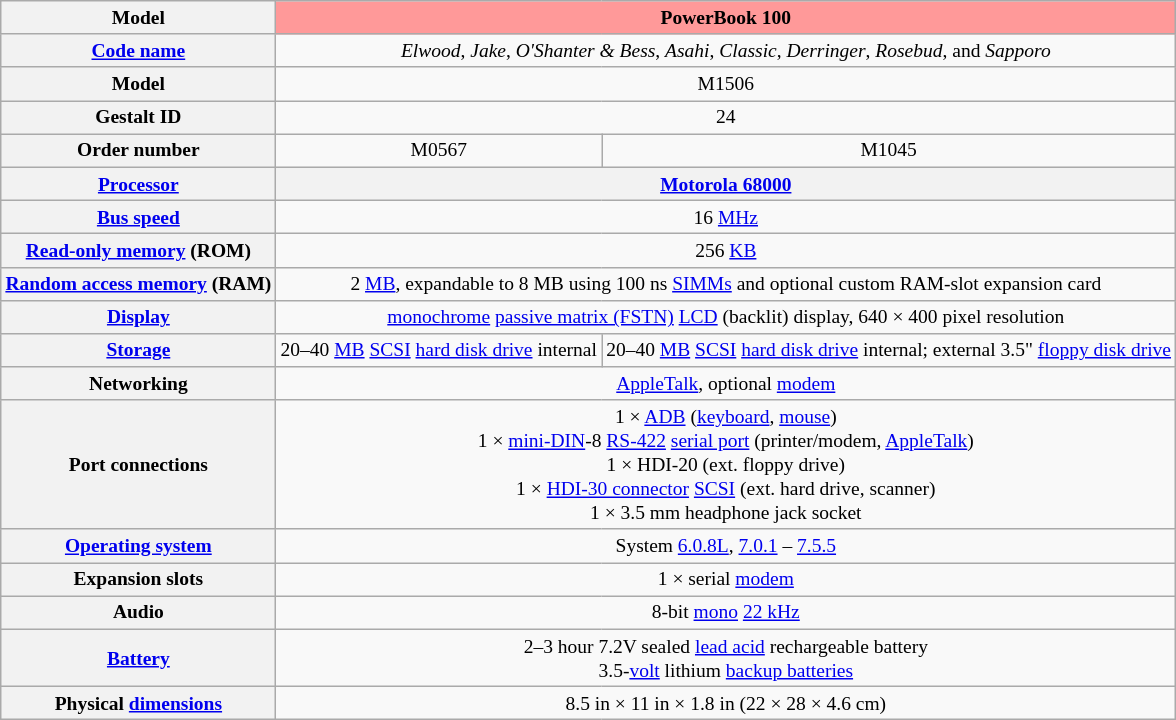<table class="wikitable mw-collapsible" style="font-size:small; text-align:center">
<tr>
<th>Model</th>
<th colspan=2 style="background:#FF9999">PowerBook 100</th>
</tr>
<tr>
<th><a href='#'>Code name</a></th>
<td colspan=2><em>Elwood</em>, <em>Jake</em>, <em>O'Shanter & Bess</em>, <em>Asahi</em>, <em>Classic</em>, <em>Derringer</em>, <em>Rosebud</em>, and <em>Sapporo</em></td>
</tr>
<tr>
<th>Model</th>
<td colspan=2>M1506</td>
</tr>
<tr>
<th>Gestalt ID</th>
<td colspan=2>24</td>
</tr>
<tr>
<th>Order number</th>
<td>M0567</td>
<td>M1045</td>
</tr>
<tr>
<th><a href='#'>Processor</a></th>
<th colspan=2><a href='#'>Motorola 68000</a></th>
</tr>
<tr>
<th><a href='#'>Bus speed</a></th>
<td colspan=2>16 <a href='#'>MHz</a></td>
</tr>
<tr>
<th><a href='#'>Read-only memory</a> (ROM)</th>
<td colspan=2>256 <a href='#'>KB</a></td>
</tr>
<tr>
<th><a href='#'>Random access memory</a> (RAM)</th>
<td colspan=2>2 <a href='#'>MB</a>, expandable to 8 MB using 100 ns <a href='#'>SIMMs</a> and optional custom RAM-slot expansion card</td>
</tr>
<tr>
<th><a href='#'>Display</a></th>
<td colspan=2> <a href='#'>monochrome</a> <a href='#'>passive matrix (FSTN)</a> <a href='#'>LCD</a> (backlit) display, 640 × 400 pixel resolution</td>
</tr>
<tr>
<th><a href='#'>Storage</a></th>
<td>20–40 <a href='#'>MB</a> <a href='#'>SCSI</a> <a href='#'>hard disk drive</a> internal</td>
<td>20–40 <a href='#'>MB</a> <a href='#'>SCSI</a> <a href='#'>hard disk drive</a> internal; external 3.5" <a href='#'>floppy disk drive</a></td>
</tr>
<tr>
<th>Networking</th>
<td colspan=2><a href='#'>AppleTalk</a>, optional <a href='#'>modem</a></td>
</tr>
<tr>
<th>Port connections</th>
<td colspan=2>1 × <a href='#'>ADB</a> (<a href='#'>keyboard</a>, <a href='#'>mouse</a>)<br>1 × <a href='#'>mini-DIN</a>-8 <a href='#'>RS-422</a> <a href='#'>serial port</a> (printer/modem, <a href='#'>AppleTalk</a>)<br>1 × HDI-20 (ext. floppy drive)<br>1 × <a href='#'>HDI-30 connector</a> <a href='#'>SCSI</a> (ext. hard drive, scanner)<br>1 × 3.5 mm headphone jack socket</td>
</tr>
<tr>
<th><a href='#'>Operating system</a></th>
<td colspan=2>System <a href='#'>6.0.8L</a>, <a href='#'>7.0.1</a> – <a href='#'>7.5.5</a></td>
</tr>
<tr>
<th>Expansion slots</th>
<td colspan=2>1 × serial <a href='#'>modem</a></td>
</tr>
<tr>
<th>Audio</th>
<td colspan=2>8-bit <a href='#'>mono</a> <a href='#'>22 kHz</a></td>
</tr>
<tr>
<th><a href='#'>Battery</a></th>
<td colspan=2>2–3 hour 7.2V sealed <a href='#'>lead acid</a> rechargeable battery<br>3.5-<a href='#'>volt</a> lithium <a href='#'>backup batteries</a></td>
</tr>
<tr>
<th>Physical <a href='#'>dimensions</a></th>
<td colspan=2>8.5 in × 11 in × 1.8 in (22 × 28 × 4.6 cm)<br> </td>
</tr>
</table>
